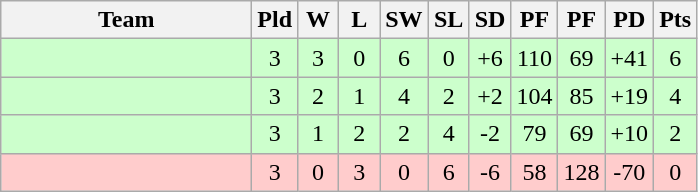<table class="wikitable" style="text-align:center">
<tr>
<th width="160">Team</th>
<th width="20">Pld</th>
<th width="20">W</th>
<th width="20">L</th>
<th width="20">SW</th>
<th width="20">SL</th>
<th width="20">SD</th>
<th width="20">PF</th>
<th width="20">PF</th>
<th width="20">PD</th>
<th width="20">Pts</th>
</tr>
<tr bgcolor="ccffcc">
<td align="left"></td>
<td>3</td>
<td>3</td>
<td>0</td>
<td>6</td>
<td>0</td>
<td>+6</td>
<td>110</td>
<td>69</td>
<td>+41</td>
<td>6</td>
</tr>
<tr bgcolor="ccffcc">
<td align="left"></td>
<td>3</td>
<td>2</td>
<td>1</td>
<td>4</td>
<td>2</td>
<td>+2</td>
<td>104</td>
<td>85</td>
<td>+19</td>
<td>4</td>
</tr>
<tr bgcolor="ccffcc">
<td align="left"></td>
<td>3</td>
<td>1</td>
<td>2</td>
<td>2</td>
<td>4</td>
<td>-2</td>
<td>79</td>
<td>69</td>
<td>+10</td>
<td>2</td>
</tr>
<tr bgcolor="ffcccc">
<td align="left"></td>
<td>3</td>
<td>0</td>
<td>3</td>
<td>0</td>
<td>6</td>
<td>-6</td>
<td>58</td>
<td>128</td>
<td>-70</td>
<td>0</td>
</tr>
</table>
